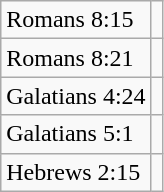<table class="wikitable">
<tr>
<td>Romans 8:15</td>
<td></td>
</tr>
<tr>
<td>Romans 8:21</td>
<td></td>
</tr>
<tr>
<td>Galatians 4:24</td>
<td></td>
</tr>
<tr>
<td>Galatians 5:1</td>
<td></td>
</tr>
<tr>
<td>Hebrews 2:15</td>
<td></td>
</tr>
</table>
